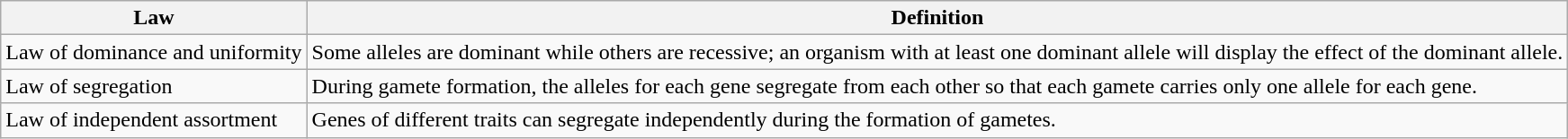<table border="1" class="wikitable">
<tr>
<th>Law</th>
<th>Definition</th>
</tr>
<tr>
<td>Law of dominance and uniformity</td>
<td>Some alleles are dominant while others are recessive; an organism with at least one dominant allele will display the effect of the dominant allele.</td>
</tr>
<tr>
<td>Law of segregation</td>
<td>During gamete formation, the alleles for each gene segregate from each other so that each gamete carries only one allele for each gene.</td>
</tr>
<tr>
<td>Law of independent assortment</td>
<td>Genes of different traits can segregate independently during the formation of gametes.</td>
</tr>
</table>
